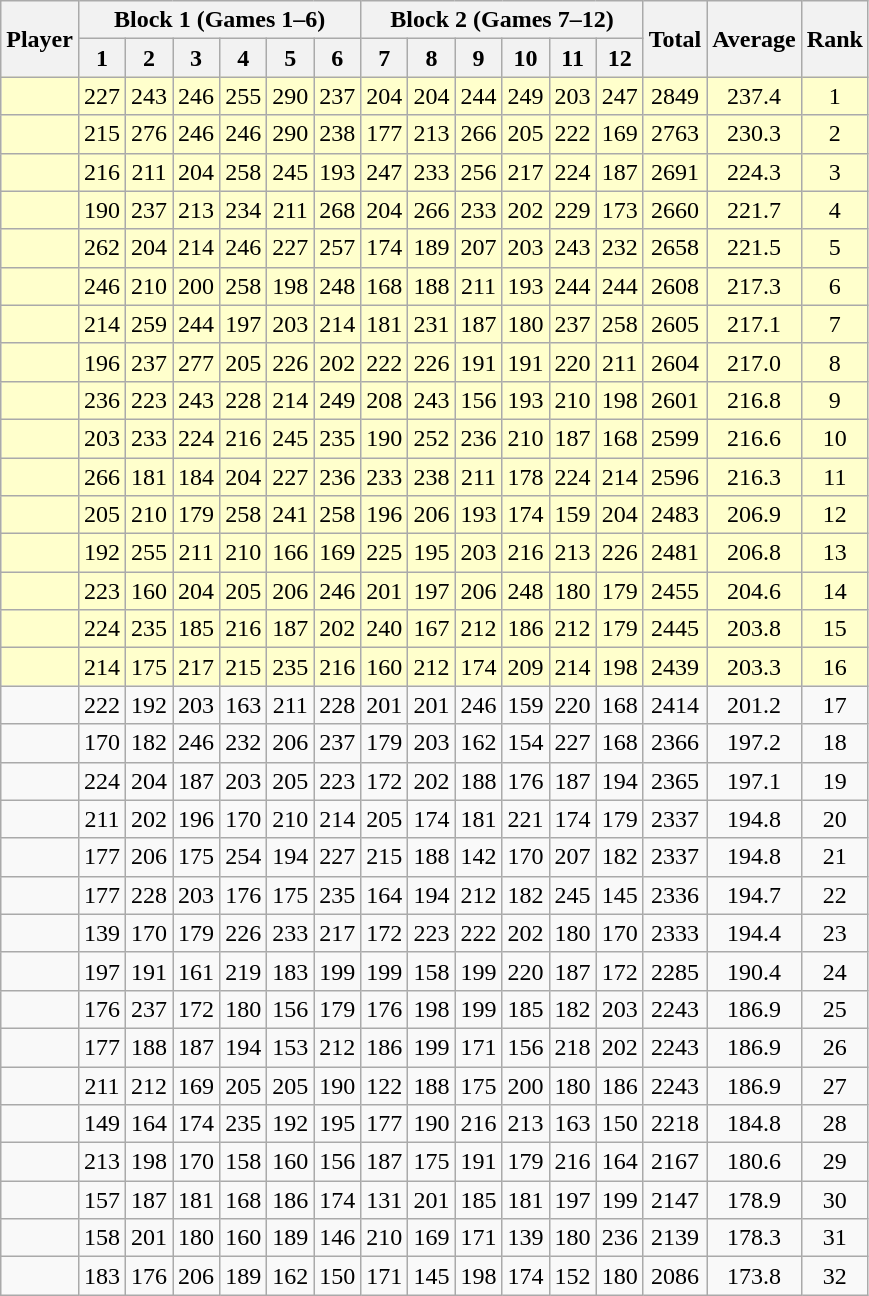<table class="wikitable">
<tr>
<th rowspan=2>Player</th>
<th colspan=6>Block 1 (Games 1–6)</th>
<th colspan=6>Block 2 (Games 7–12)</th>
<th rowspan=2>Total</th>
<th rowspan=2>Average</th>
<th rowspan=2>Rank</th>
</tr>
<tr>
<th>1</th>
<th>2</th>
<th>3</th>
<th>4</th>
<th>5</th>
<th>6</th>
<th>7</th>
<th>8</th>
<th>9</th>
<th>10</th>
<th>11</th>
<th>12</th>
</tr>
<tr bgcolor=#ffffcc>
<td></td>
<td align=center>227</td>
<td align=center>243</td>
<td align=center>246</td>
<td align=center>255</td>
<td align=center>290</td>
<td align=center>237</td>
<td align=center>204</td>
<td align=center>204</td>
<td align=center>244</td>
<td align=center>249</td>
<td align=center>203</td>
<td align=center>247</td>
<td align=center>2849</td>
<td align=center>237.4</td>
<td align=center>1</td>
</tr>
<tr bgcolor=#ffffcc>
<td></td>
<td align=center>215</td>
<td align=center>276</td>
<td align=center>246</td>
<td align=center>246</td>
<td align=center>290</td>
<td align=center>238</td>
<td align=center>177</td>
<td align=center>213</td>
<td align=center>266</td>
<td align=center>205</td>
<td align=center>222</td>
<td align=center>169</td>
<td align=center>2763</td>
<td align=center>230.3</td>
<td align=center>2</td>
</tr>
<tr bgcolor=#ffffcc>
<td></td>
<td align=center>216</td>
<td align=center>211</td>
<td align=center>204</td>
<td align=center>258</td>
<td align=center>245</td>
<td align=center>193</td>
<td align=center>247</td>
<td align=center>233</td>
<td align=center>256</td>
<td align=center>217</td>
<td align=center>224</td>
<td align=center>187</td>
<td align=center>2691</td>
<td align=center>224.3</td>
<td align=center>3</td>
</tr>
<tr bgcolor=#ffffcc>
<td></td>
<td align=center>190</td>
<td align=center>237</td>
<td align=center>213</td>
<td align=center>234</td>
<td align=center>211</td>
<td align=center>268</td>
<td align=center>204</td>
<td align=center>266</td>
<td align=center>233</td>
<td align=center>202</td>
<td align=center>229</td>
<td align=center>173</td>
<td align=center>2660</td>
<td align=center>221.7</td>
<td align=center>4</td>
</tr>
<tr bgcolor=#ffffcc>
<td></td>
<td align=center>262</td>
<td align=center>204</td>
<td align=center>214</td>
<td align=center>246</td>
<td align=center>227</td>
<td align=center>257</td>
<td align=center>174</td>
<td align=center>189</td>
<td align=center>207</td>
<td align=center>203</td>
<td align=center>243</td>
<td align=center>232</td>
<td align=center>2658</td>
<td align=center>221.5</td>
<td align=center>5</td>
</tr>
<tr bgcolor=#ffffcc>
<td></td>
<td align=center>246</td>
<td align=center>210</td>
<td align=center>200</td>
<td align=center>258</td>
<td align=center>198</td>
<td align=center>248</td>
<td align=center>168</td>
<td align=center>188</td>
<td align=center>211</td>
<td align=center>193</td>
<td align=center>244</td>
<td align=center>244</td>
<td align=center>2608</td>
<td align=center>217.3</td>
<td align=center>6</td>
</tr>
<tr bgcolor=#ffffcc>
<td></td>
<td align=center>214</td>
<td align=center>259</td>
<td align=center>244</td>
<td align=center>197</td>
<td align=center>203</td>
<td align=center>214</td>
<td align=center>181</td>
<td align=center>231</td>
<td align=center>187</td>
<td align=center>180</td>
<td align=center>237</td>
<td align=center>258</td>
<td align=center>2605</td>
<td align=center>217.1</td>
<td align=center>7</td>
</tr>
<tr bgcolor=#ffffcc>
<td></td>
<td align=center>196</td>
<td align=center>237</td>
<td align=center>277</td>
<td align=center>205</td>
<td align=center>226</td>
<td align=center>202</td>
<td align=center>222</td>
<td align=center>226</td>
<td align=center>191</td>
<td align=center>191</td>
<td align=center>220</td>
<td align=center>211</td>
<td align=center>2604</td>
<td align=center>217.0</td>
<td align=center>8</td>
</tr>
<tr bgcolor=#ffffcc>
<td></td>
<td align=center>236</td>
<td align=center>223</td>
<td align=center>243</td>
<td align=center>228</td>
<td align=center>214</td>
<td align=center>249</td>
<td align=center>208</td>
<td align=center>243</td>
<td align=center>156</td>
<td align=center>193</td>
<td align=center>210</td>
<td align=center>198</td>
<td align=center>2601</td>
<td align=center>216.8</td>
<td align=center>9</td>
</tr>
<tr bgcolor=#ffffcc>
<td></td>
<td align=center>203</td>
<td align=center>233</td>
<td align=center>224</td>
<td align=center>216</td>
<td align=center>245</td>
<td align=center>235</td>
<td align=center>190</td>
<td align=center>252</td>
<td align=center>236</td>
<td align=center>210</td>
<td align=center>187</td>
<td align=center>168</td>
<td align=center>2599</td>
<td align=center>216.6</td>
<td align=center>10</td>
</tr>
<tr bgcolor=#ffffcc>
<td></td>
<td align=center>266</td>
<td align=center>181</td>
<td align=center>184</td>
<td align=center>204</td>
<td align=center>227</td>
<td align=center>236</td>
<td align=center>233</td>
<td align=center>238</td>
<td align=center>211</td>
<td align=center>178</td>
<td align=center>224</td>
<td align=center>214</td>
<td align=center>2596</td>
<td align=center>216.3</td>
<td align=center>11</td>
</tr>
<tr bgcolor=#ffffcc>
<td></td>
<td align=center>205</td>
<td align=center>210</td>
<td align=center>179</td>
<td align=center>258</td>
<td align=center>241</td>
<td align=center>258</td>
<td align=center>196</td>
<td align=center>206</td>
<td align=center>193</td>
<td align=center>174</td>
<td align=center>159</td>
<td align=center>204</td>
<td align=center>2483</td>
<td align=center>206.9</td>
<td align=center>12</td>
</tr>
<tr bgcolor=#ffffcc>
<td></td>
<td align=center>192</td>
<td align=center>255</td>
<td align=center>211</td>
<td align=center>210</td>
<td align=center>166</td>
<td align=center>169</td>
<td align=center>225</td>
<td align=center>195</td>
<td align=center>203</td>
<td align=center>216</td>
<td align=center>213</td>
<td align=center>226</td>
<td align=center>2481</td>
<td align=center>206.8</td>
<td align=center>13</td>
</tr>
<tr bgcolor=#ffffcc>
<td></td>
<td align=center>223</td>
<td align=center>160</td>
<td align=center>204</td>
<td align=center>205</td>
<td align=center>206</td>
<td align=center>246</td>
<td align=center>201</td>
<td align=center>197</td>
<td align=center>206</td>
<td align=center>248</td>
<td align=center>180</td>
<td align=center>179</td>
<td align=center>2455</td>
<td align=center>204.6</td>
<td align=center>14</td>
</tr>
<tr bgcolor=#ffffcc>
<td></td>
<td align=center>224</td>
<td align=center>235</td>
<td align=center>185</td>
<td align=center>216</td>
<td align=center>187</td>
<td align=center>202</td>
<td align=center>240</td>
<td align=center>167</td>
<td align=center>212</td>
<td align=center>186</td>
<td align=center>212</td>
<td align=center>179</td>
<td align=center>2445</td>
<td align=center>203.8</td>
<td align=center>15</td>
</tr>
<tr bgcolor=#ffffcc>
<td></td>
<td align=center>214</td>
<td align=center>175</td>
<td align=center>217</td>
<td align=center>215</td>
<td align=center>235</td>
<td align=center>216</td>
<td align=center>160</td>
<td align=center>212</td>
<td align=center>174</td>
<td align=center>209</td>
<td align=center>214</td>
<td align=center>198</td>
<td align=center>2439</td>
<td align=center>203.3</td>
<td align=center>16</td>
</tr>
<tr>
<td></td>
<td align=center>222</td>
<td align=center>192</td>
<td align=center>203</td>
<td align=center>163</td>
<td align=center>211</td>
<td align=center>228</td>
<td align=center>201</td>
<td align=center>201</td>
<td align=center>246</td>
<td align=center>159</td>
<td align=center>220</td>
<td align=center>168</td>
<td align=center>2414</td>
<td align=center>201.2</td>
<td align=center>17</td>
</tr>
<tr>
<td></td>
<td align=center>170</td>
<td align=center>182</td>
<td align=center>246</td>
<td align=center>232</td>
<td align=center>206</td>
<td align=center>237</td>
<td align=center>179</td>
<td align=center>203</td>
<td align=center>162</td>
<td align=center>154</td>
<td align=center>227</td>
<td align=center>168</td>
<td align=center>2366</td>
<td align=center>197.2</td>
<td align=center>18</td>
</tr>
<tr>
<td></td>
<td align=center>224</td>
<td align=center>204</td>
<td align=center>187</td>
<td align=center>203</td>
<td align=center>205</td>
<td align=center>223</td>
<td align=center>172</td>
<td align=center>202</td>
<td align=center>188</td>
<td align=center>176</td>
<td align=center>187</td>
<td align=center>194</td>
<td align=center>2365</td>
<td align=center>197.1</td>
<td align=center>19</td>
</tr>
<tr>
<td></td>
<td align=center>211</td>
<td align=center>202</td>
<td align=center>196</td>
<td align=center>170</td>
<td align=center>210</td>
<td align=center>214</td>
<td align=center>205</td>
<td align=center>174</td>
<td align=center>181</td>
<td align=center>221</td>
<td align=center>174</td>
<td align=center>179</td>
<td align=center>2337</td>
<td align=center>194.8</td>
<td align=center>20</td>
</tr>
<tr>
<td></td>
<td align=center>177</td>
<td align=center>206</td>
<td align=center>175</td>
<td align=center>254</td>
<td align=center>194</td>
<td align=center>227</td>
<td align=center>215</td>
<td align=center>188</td>
<td align=center>142</td>
<td align=center>170</td>
<td align=center>207</td>
<td align=center>182</td>
<td align=center>2337</td>
<td align=center>194.8</td>
<td align=center>21</td>
</tr>
<tr>
<td></td>
<td align=center>177</td>
<td align=center>228</td>
<td align=center>203</td>
<td align=center>176</td>
<td align=center>175</td>
<td align=center>235</td>
<td align=center>164</td>
<td align=center>194</td>
<td align=center>212</td>
<td align=center>182</td>
<td align=center>245</td>
<td align=center>145</td>
<td align=center>2336</td>
<td align=center>194.7</td>
<td align=center>22</td>
</tr>
<tr>
<td></td>
<td align=center>139</td>
<td align=center>170</td>
<td align=center>179</td>
<td align=center>226</td>
<td align=center>233</td>
<td align=center>217</td>
<td align=center>172</td>
<td align=center>223</td>
<td align=center>222</td>
<td align=center>202</td>
<td align=center>180</td>
<td align=center>170</td>
<td align=center>2333</td>
<td align=center>194.4</td>
<td align=center>23</td>
</tr>
<tr>
<td></td>
<td align=center>197</td>
<td align=center>191</td>
<td align=center>161</td>
<td align=center>219</td>
<td align=center>183</td>
<td align=center>199</td>
<td align=center>199</td>
<td align=center>158</td>
<td align=center>199</td>
<td align=center>220</td>
<td align=center>187</td>
<td align=center>172</td>
<td align=center>2285</td>
<td align=center>190.4</td>
<td align=center>24</td>
</tr>
<tr>
<td></td>
<td align=center>176</td>
<td align=center>237</td>
<td align=center>172</td>
<td align=center>180</td>
<td align=center>156</td>
<td align=center>179</td>
<td align=center>176</td>
<td align=center>198</td>
<td align=center>199</td>
<td align=center>185</td>
<td align=center>182</td>
<td align=center>203</td>
<td align=center>2243</td>
<td align=center>186.9</td>
<td align=center>25</td>
</tr>
<tr>
<td></td>
<td align=center>177</td>
<td align=center>188</td>
<td align=center>187</td>
<td align=center>194</td>
<td align=center>153</td>
<td align=center>212</td>
<td align=center>186</td>
<td align=center>199</td>
<td align=center>171</td>
<td align=center>156</td>
<td align=center>218</td>
<td align=center>202</td>
<td align=center>2243</td>
<td align=center>186.9</td>
<td align=center>26</td>
</tr>
<tr>
<td></td>
<td align=center>211</td>
<td align=center>212</td>
<td align=center>169</td>
<td align=center>205</td>
<td align=center>205</td>
<td align=center>190</td>
<td align=center>122</td>
<td align=center>188</td>
<td align=center>175</td>
<td align=center>200</td>
<td align=center>180</td>
<td align=center>186</td>
<td align=center>2243</td>
<td align=center>186.9</td>
<td align=center>27</td>
</tr>
<tr>
<td></td>
<td align=center>149</td>
<td align=center>164</td>
<td align=center>174</td>
<td align=center>235</td>
<td align=center>192</td>
<td align=center>195</td>
<td align=center>177</td>
<td align=center>190</td>
<td align=center>216</td>
<td align=center>213</td>
<td align=center>163</td>
<td align=center>150</td>
<td align=center>2218</td>
<td align=center>184.8</td>
<td align=center>28</td>
</tr>
<tr>
<td></td>
<td align=center>213</td>
<td align=center>198</td>
<td align=center>170</td>
<td align=center>158</td>
<td align=center>160</td>
<td align=center>156</td>
<td align=center>187</td>
<td align=center>175</td>
<td align=center>191</td>
<td align=center>179</td>
<td align=center>216</td>
<td align=center>164</td>
<td align=center>2167</td>
<td align=center>180.6</td>
<td align=center>29</td>
</tr>
<tr>
<td></td>
<td align=center>157</td>
<td align=center>187</td>
<td align=center>181</td>
<td align=center>168</td>
<td align=center>186</td>
<td align=center>174</td>
<td align=center>131</td>
<td align=center>201</td>
<td align=center>185</td>
<td align=center>181</td>
<td align=center>197</td>
<td align=center>199</td>
<td align=center>2147</td>
<td align=center>178.9</td>
<td align=center>30</td>
</tr>
<tr>
<td></td>
<td align=center>158</td>
<td align=center>201</td>
<td align=center>180</td>
<td align=center>160</td>
<td align=center>189</td>
<td align=center>146</td>
<td align=center>210</td>
<td align=center>169</td>
<td align=center>171</td>
<td align=center>139</td>
<td align=center>180</td>
<td align=center>236</td>
<td align=center>2139</td>
<td align=center>178.3</td>
<td align=center>31</td>
</tr>
<tr>
<td></td>
<td align=center>183</td>
<td align=center>176</td>
<td align=center>206</td>
<td align=center>189</td>
<td align=center>162</td>
<td align=center>150</td>
<td align=center>171</td>
<td align=center>145</td>
<td align=center>198</td>
<td align=center>174</td>
<td align=center>152</td>
<td align=center>180</td>
<td align=center>2086</td>
<td align=center>173.8</td>
<td align=center>32</td>
</tr>
</table>
